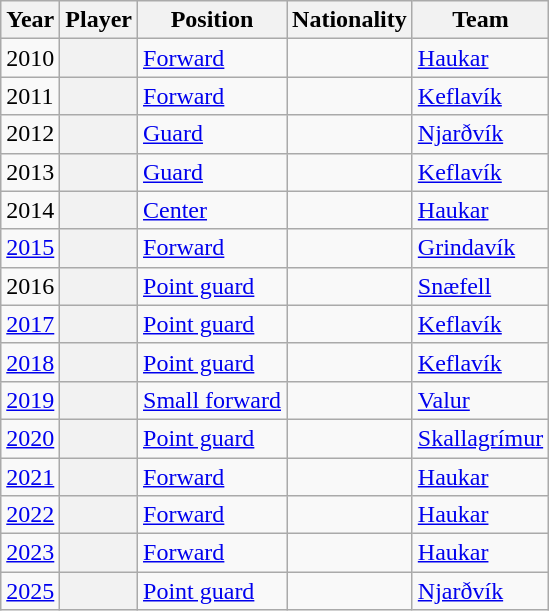<table class="wikitable plainrowheaders sortable" summary="Year (sortable), Player (sortable), Position (sortable), Nationality (sortable) and Team (sortable)">
<tr>
<th scope="col">Year</th>
<th scope="col">Player</th>
<th scope="col">Position</th>
<th scope="col">Nationality</th>
<th scope="col">Team</th>
</tr>
<tr>
<td>2010</td>
<th scope="row"></th>
<td><a href='#'>Forward</a></td>
<td></td>
<td><a href='#'>Haukar</a></td>
</tr>
<tr>
<td>2011</td>
<th scope="row"></th>
<td><a href='#'>Forward</a></td>
<td></td>
<td><a href='#'>Keflavík</a></td>
</tr>
<tr>
<td>2012</td>
<th scope="row"></th>
<td><a href='#'>Guard</a></td>
<td></td>
<td><a href='#'>Njarðvík</a></td>
</tr>
<tr>
<td>2013</td>
<th scope="row"></th>
<td><a href='#'>Guard</a></td>
<td></td>
<td><a href='#'>Keflavík</a></td>
</tr>
<tr>
<td>2014</td>
<th scope="row"></th>
<td><a href='#'>Center</a></td>
<td></td>
<td><a href='#'>Haukar</a></td>
</tr>
<tr>
<td><a href='#'>2015</a></td>
<th scope="row"></th>
<td><a href='#'>Forward</a></td>
<td></td>
<td><a href='#'>Grindavík</a></td>
</tr>
<tr>
<td>2016</td>
<th scope="row"></th>
<td><a href='#'>Point guard</a></td>
<td></td>
<td><a href='#'>Snæfell</a></td>
</tr>
<tr>
<td><a href='#'>2017</a></td>
<th scope="row"></th>
<td><a href='#'>Point guard</a></td>
<td></td>
<td><a href='#'>Keflavík</a></td>
</tr>
<tr>
<td><a href='#'>2018</a></td>
<th scope="row"></th>
<td><a href='#'>Point guard</a></td>
<td></td>
<td><a href='#'>Keflavík</a></td>
</tr>
<tr>
<td><a href='#'>2019</a></td>
<th scope="row"></th>
<td><a href='#'>Small forward</a></td>
<td></td>
<td><a href='#'>Valur</a></td>
</tr>
<tr>
<td><a href='#'>2020</a></td>
<th scope="row"></th>
<td><a href='#'>Point guard</a></td>
<td></td>
<td><a href='#'>Skallagrímur</a></td>
</tr>
<tr>
<td><a href='#'>2021</a></td>
<th scope="row"></th>
<td><a href='#'>Forward</a></td>
<td></td>
<td><a href='#'>Haukar</a></td>
</tr>
<tr>
<td><a href='#'>2022</a></td>
<th scope="row"></th>
<td><a href='#'>Forward</a></td>
<td></td>
<td><a href='#'>Haukar</a></td>
</tr>
<tr>
<td><a href='#'>2023</a></td>
<th scope="row"></th>
<td><a href='#'>Forward</a></td>
<td></td>
<td><a href='#'>Haukar</a></td>
</tr>
<tr>
<td><a href='#'>2025</a></td>
<th scope="row"></th>
<td><a href='#'>Point guard</a></td>
<td></td>
<td><a href='#'>Njarðvík</a></td>
</tr>
</table>
